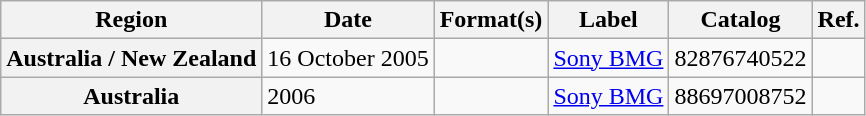<table class="wikitable sortable plainrowheaders">
<tr>
<th scope="col">Region</th>
<th scope="col">Date</th>
<th scope="col">Format(s)</th>
<th scope="col">Label</th>
<th scope="col">Catalog</th>
<th scope="col">Ref.</th>
</tr>
<tr>
<th scope="row">Australia / New Zealand</th>
<td>16 October 2005</td>
<td></td>
<td><a href='#'>Sony BMG</a></td>
<td>82876740522</td>
<td style="text-align:center;"></td>
</tr>
<tr>
<th scope="row">Australia</th>
<td>2006</td>
<td></td>
<td><a href='#'>Sony BMG</a></td>
<td>88697008752</td>
<td style="text-align:center;"></td>
</tr>
</table>
